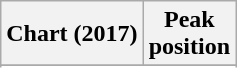<table class="wikitable sortable plainrowheaders" style="text-align:center">
<tr>
<th>Chart (2017)</th>
<th>Peak<br>position</th>
</tr>
<tr>
</tr>
<tr>
</tr>
<tr>
</tr>
<tr>
</tr>
</table>
